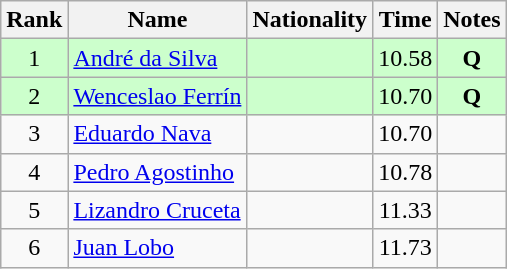<table class="wikitable sortable" style="text-align:center">
<tr>
<th>Rank</th>
<th>Name</th>
<th>Nationality</th>
<th>Time</th>
<th>Notes</th>
</tr>
<tr bgcolor=ccffcc>
<td align=center>1</td>
<td align=left><a href='#'>André da Silva</a></td>
<td align=left></td>
<td>10.58</td>
<td><strong>Q</strong></td>
</tr>
<tr bgcolor=ccffcc>
<td align=center>2</td>
<td align=left><a href='#'>Wenceslao Ferrín</a></td>
<td align=left></td>
<td>10.70</td>
<td><strong>Q</strong></td>
</tr>
<tr>
<td align=center>3</td>
<td align=left><a href='#'>Eduardo Nava</a></td>
<td align=left></td>
<td>10.70</td>
<td></td>
</tr>
<tr>
<td align=center>4</td>
<td align=left><a href='#'>Pedro Agostinho</a></td>
<td align=left></td>
<td>10.78</td>
<td></td>
</tr>
<tr>
<td align=center>5</td>
<td align=left><a href='#'>Lizandro Cruceta</a></td>
<td align=left></td>
<td>11.33</td>
<td></td>
</tr>
<tr>
<td align=center>6</td>
<td align=left><a href='#'>Juan Lobo</a></td>
<td align=left></td>
<td>11.73</td>
<td></td>
</tr>
</table>
